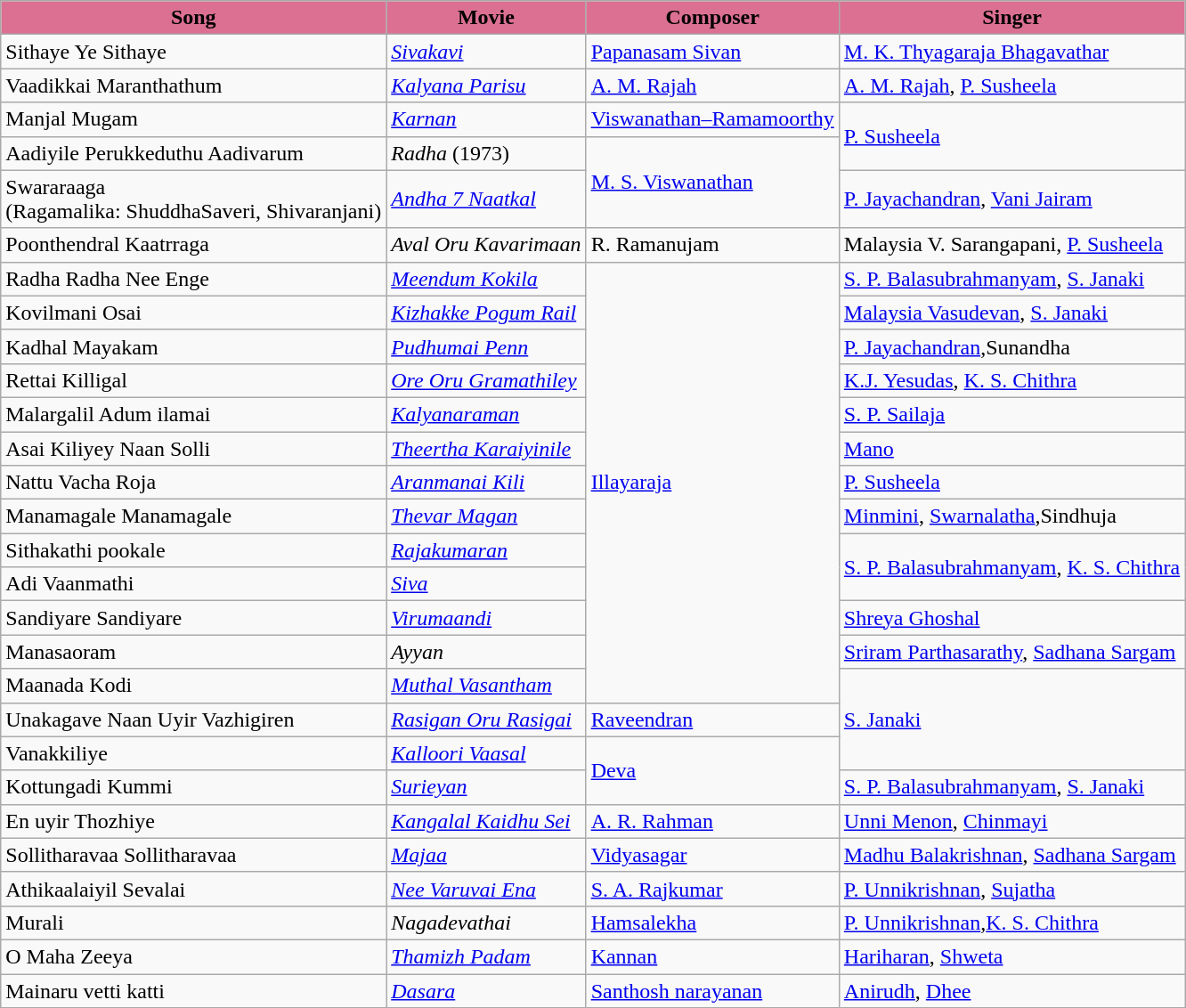<table class="wikitable">
<tr>
<th style="background:#DB7093">Song</th>
<th style="background:#DB7093">Movie</th>
<th style="background:#DB7093">Composer</th>
<th style="background:#DB7093">Singer</th>
</tr>
<tr>
<td>Sithaye Ye Sithaye</td>
<td><em><a href='#'>Sivakavi</a></em></td>
<td><a href='#'>Papanasam Sivan</a></td>
<td><a href='#'>M. K. Thyagaraja Bhagavathar</a></td>
</tr>
<tr>
<td>Vaadikkai Maranthathum</td>
<td><em><a href='#'>Kalyana Parisu</a></em></td>
<td><a href='#'>A. M. Rajah</a></td>
<td><a href='#'>A. M. Rajah</a>, <a href='#'>P. Susheela</a></td>
</tr>
<tr>
<td>Manjal Mugam</td>
<td><em><a href='#'>Karnan</a></em></td>
<td><a href='#'>Viswanathan–Ramamoorthy</a></td>
<td rowspan=2><a href='#'>P. Susheela</a></td>
</tr>
<tr>
<td>Aadiyile Perukkeduthu Aadivarum</td>
<td><em>Radha</em> (1973)</td>
<td rowspan=2><a href='#'>M. S. Viswanathan</a></td>
</tr>
<tr>
<td>Swararaaga<br>(Ragamalika: ShuddhaSaveri, Shivaranjani)</td>
<td><em><a href='#'>Andha 7 Naatkal</a></em></td>
<td><a href='#'>P. Jayachandran</a>, <a href='#'>Vani Jairam</a></td>
</tr>
<tr>
<td>Poonthendral Kaatrraga</td>
<td><em>Aval Oru Kavarimaan</em></td>
<td>R. Ramanujam</td>
<td>Malaysia V. Sarangapani, <a href='#'>P. Susheela</a></td>
</tr>
<tr>
<td>Radha Radha Nee Enge</td>
<td><em><a href='#'>Meendum Kokila</a></em></td>
<td rowspan="13"><a href='#'>Illayaraja</a></td>
<td><a href='#'>S. P. Balasubrahmanyam</a>, <a href='#'>S. Janaki</a></td>
</tr>
<tr>
<td>Kovilmani Osai</td>
<td><em><a href='#'>Kizhakke Pogum Rail</a></em></td>
<td><a href='#'>Malaysia Vasudevan</a>, <a href='#'>S. Janaki</a></td>
</tr>
<tr>
<td>Kadhal Mayakam</td>
<td><a href='#'><em>Pudhumai Penn</em></a></td>
<td><a href='#'>P. Jayachandran</a>,Sunandha</td>
</tr>
<tr>
<td>Rettai Killigal</td>
<td><em><a href='#'>Ore Oru Gramathiley</a></em></td>
<td><a href='#'>K.J. Yesudas</a>, <a href='#'>K. S. Chithra</a></td>
</tr>
<tr>
<td>Malargalil Adum ilamai</td>
<td><a href='#'><em>Kalyanaraman</em></a></td>
<td><a href='#'>S. P. Sailaja</a></td>
</tr>
<tr>
<td>Asai Kiliyey Naan Solli</td>
<td><em><a href='#'>Theertha Karaiyinile</a></em></td>
<td><a href='#'>Mano</a></td>
</tr>
<tr>
<td>Nattu Vacha Roja</td>
<td><em><a href='#'>Aranmanai Kili</a></em></td>
<td><a href='#'>P. Susheela</a></td>
</tr>
<tr>
<td>Manamagale Manamagale</td>
<td><em><a href='#'>Thevar Magan</a></em></td>
<td><a href='#'>Minmini</a>, <a href='#'>Swarnalatha</a>,Sindhuja</td>
</tr>
<tr>
<td>Sithakathi pookale</td>
<td><a href='#'><em>Rajakumaran</em></a></td>
<td rowspan=2><a href='#'>S. P. Balasubrahmanyam</a>, <a href='#'>K. S. Chithra</a></td>
</tr>
<tr>
<td>Adi Vaanmathi</td>
<td><a href='#'><em>Siva</em></a></td>
</tr>
<tr>
<td>Sandiyare Sandiyare</td>
<td><em><a href='#'>Virumaandi</a></em></td>
<td><a href='#'>Shreya Ghoshal</a></td>
</tr>
<tr>
<td>Manasaoram</td>
<td><em>Ayyan</em></td>
<td><a href='#'>Sriram Parthasarathy</a>, <a href='#'>Sadhana Sargam</a></td>
</tr>
<tr>
<td>Maanada Kodi</td>
<td><em><a href='#'>Muthal Vasantham</a></em></td>
<td rowspan="3"><a href='#'>S. Janaki</a></td>
</tr>
<tr>
<td>Unakagave Naan Uyir Vazhigiren</td>
<td><em><a href='#'>Rasigan Oru Rasigai</a></em></td>
<td><a href='#'>Raveendran</a></td>
</tr>
<tr>
<td>Vanakkiliye</td>
<td><em><a href='#'>Kalloori Vaasal</a></em></td>
<td rowspan=2><a href='#'>Deva</a></td>
</tr>
<tr>
<td>Kottungadi Kummi</td>
<td><em><a href='#'>Surieyan</a></em></td>
<td><a href='#'>S. P. Balasubrahmanyam</a>, <a href='#'>S. Janaki</a></td>
</tr>
<tr>
<td>En uyir Thozhiye</td>
<td><em><a href='#'>Kangalal Kaidhu Sei</a></em></td>
<td><a href='#'>A. R. Rahman</a></td>
<td><a href='#'>Unni Menon</a>, <a href='#'>Chinmayi</a></td>
</tr>
<tr>
<td>Sollitharavaa Sollitharavaa</td>
<td><em><a href='#'>Majaa</a></em></td>
<td><a href='#'>Vidyasagar</a></td>
<td><a href='#'>Madhu Balakrishnan</a>, <a href='#'>Sadhana Sargam</a></td>
</tr>
<tr>
<td>Athikaalaiyil Sevalai</td>
<td><em><a href='#'>Nee Varuvai Ena</a></em></td>
<td><a href='#'>S. A. Rajkumar</a></td>
<td><a href='#'>P. Unnikrishnan</a>, <a href='#'>Sujatha</a></td>
</tr>
<tr>
<td>Murali</td>
<td><em>Nagadevathai</em></td>
<td><a href='#'>Hamsalekha</a></td>
<td><a href='#'>P. Unnikrishnan</a>,<a href='#'>K. S. Chithra</a></td>
</tr>
<tr>
<td>O Maha Zeeya</td>
<td><em><a href='#'>Thamizh Padam</a></em></td>
<td><a href='#'>Kannan</a></td>
<td><a href='#'>Hariharan</a>, <a href='#'>Shweta</a></td>
</tr>
<tr>
<td>Mainaru vetti katti</td>
<td><em><a href='#'>Dasara</a></em></td>
<td><a href='#'>Santhosh narayanan</a></td>
<td><a href='#'>Anirudh</a>, <a href='#'>Dhee</a></td>
</tr>
</table>
